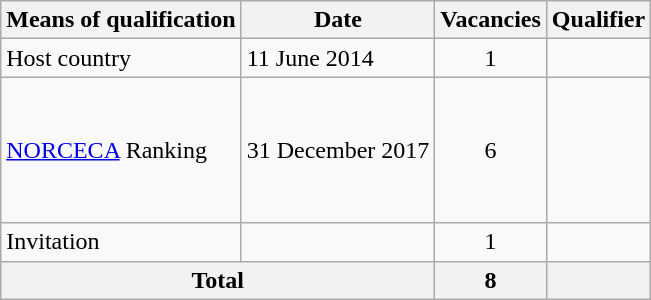<table class="wikitable">
<tr>
<th>Means of qualification</th>
<th>Date</th>
<th>Vacancies</th>
<th>Qualifier</th>
</tr>
<tr>
<td>Host country</td>
<td>11 June 2014</td>
<td align="center">1</td>
<td></td>
</tr>
<tr>
<td><a href='#'>NORCECA</a> Ranking</td>
<td>31 December 2017</td>
<td align="center">6</td>
<td><br><br><br><br><br></td>
</tr>
<tr>
<td>Invitation</td>
<td></td>
<td align="center">1</td>
<td></td>
</tr>
<tr>
<th colspan="2">Total</th>
<th align="center">8</th>
<th></th>
</tr>
</table>
